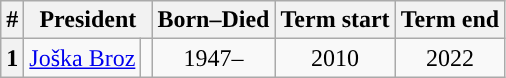<table class="wikitable" style="text-align:center">
<tr>
<th>#</th>
<th colspan="2">President</th>
<th>Born–Died</th>
<th>Term start</th>
<th>Term end</th>
</tr>
<tr>
<th style="background:">1</th>
<td><a href='#'>Joška Broz</a></td>
<td></td>
<td>1947–</td>
<td>2010</td>
<td>2022</td>
</tr>
</table>
